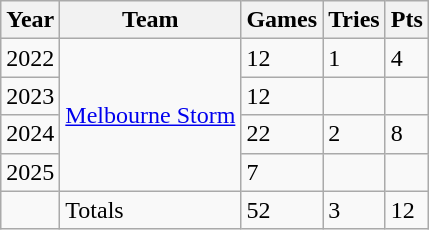<table class="wikitable">
<tr>
<th>Year</th>
<th>Team</th>
<th>Games</th>
<th>Tries</th>
<th>Pts</th>
</tr>
<tr>
<td>2022</td>
<td rowspan="4"> <a href='#'>Melbourne Storm</a></td>
<td>12</td>
<td>1</td>
<td>4</td>
</tr>
<tr>
<td>2023</td>
<td>12</td>
<td></td>
<td></td>
</tr>
<tr>
<td>2024</td>
<td>22</td>
<td>2</td>
<td>8</td>
</tr>
<tr>
<td>2025</td>
<td>7</td>
<td></td>
<td></td>
</tr>
<tr>
<td></td>
<td>Totals</td>
<td>52</td>
<td>3</td>
<td>12</td>
</tr>
</table>
